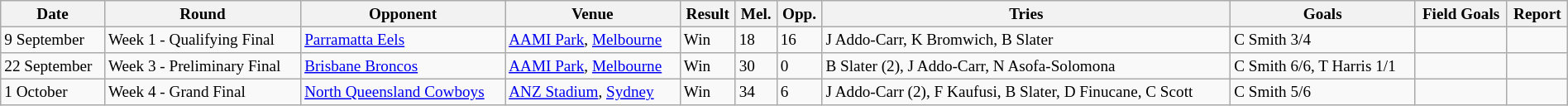<table class="wikitable" style="font-size:80%; width:100%">
<tr>
<th>Date</th>
<th>Round</th>
<th>Opponent</th>
<th>Venue</th>
<th>Result</th>
<th>Mel.</th>
<th>Opp.</th>
<th>Tries</th>
<th>Goals</th>
<th>Field Goals</th>
<th>Report</th>
</tr>
<tr>
<td>9 September</td>
<td>Week 1 - Qualifying Final</td>
<td> <a href='#'>Parramatta Eels</a></td>
<td><a href='#'>AAMI Park</a>, <a href='#'>Melbourne</a></td>
<td>Win</td>
<td>18</td>
<td>16</td>
<td>J Addo-Carr, K Bromwich, B Slater</td>
<td>C Smith 3/4</td>
<td></td>
<td></td>
</tr>
<tr>
<td>22 September</td>
<td>Week 3 - Preliminary Final</td>
<td> <a href='#'>Brisbane Broncos</a></td>
<td><a href='#'>AAMI Park</a>, <a href='#'>Melbourne</a></td>
<td>Win</td>
<td>30</td>
<td>0</td>
<td>B Slater (2), J Addo-Carr, N Asofa-Solomona</td>
<td>C Smith 6/6, T Harris 1/1</td>
<td></td>
<td></td>
</tr>
<tr>
<td>1 October</td>
<td>Week 4 - Grand Final</td>
<td> <a href='#'>North Queensland Cowboys</a></td>
<td><a href='#'>ANZ Stadium</a>, <a href='#'>Sydney</a></td>
<td>Win</td>
<td>34</td>
<td>6</td>
<td>J Addo-Carr (2), F Kaufusi, B Slater, D Finucane, C Scott</td>
<td>C Smith 5/6</td>
<td></td>
<td></td>
</tr>
</table>
